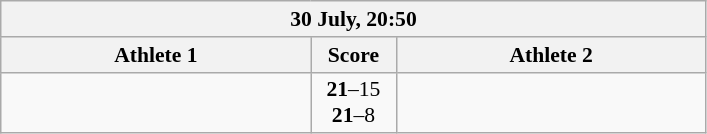<table class="wikitable" style="text-align: center; font-size:90% ">
<tr>
<th colspan=3>30 July, 20:50</th>
</tr>
<tr>
<th align="right" width="200">Athlete 1</th>
<th width="50">Score</th>
<th align="left" width="200">Athlete 2</th>
</tr>
<tr>
<td align=right><strong></strong></td>
<td align=center><strong>21</strong>–15<br><strong>21</strong>–8</td>
<td align=left></td>
</tr>
</table>
